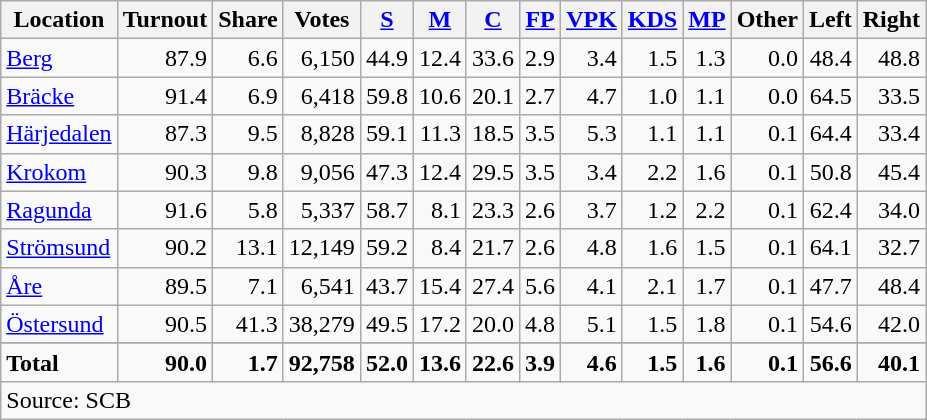<table class="wikitable sortable" style=text-align:right>
<tr>
<th>Location</th>
<th>Turnout</th>
<th>Share</th>
<th>Votes</th>
<th><a href='#'>S</a></th>
<th><a href='#'>M</a></th>
<th><a href='#'>C</a></th>
<th><a href='#'>FP</a></th>
<th><a href='#'>VPK</a></th>
<th><a href='#'>KDS</a></th>
<th><a href='#'>MP</a></th>
<th>Other</th>
<th>Left</th>
<th>Right</th>
</tr>
<tr>
<td align=left><a href='#'>Berg</a></td>
<td>87.9</td>
<td>6.6</td>
<td>6,150</td>
<td>44.9</td>
<td>12.4</td>
<td>33.6</td>
<td>2.9</td>
<td>3.4</td>
<td>1.5</td>
<td>1.3</td>
<td>0.0</td>
<td>48.4</td>
<td>48.8</td>
</tr>
<tr>
<td align=left><a href='#'>Bräcke</a></td>
<td>91.4</td>
<td>6.9</td>
<td>6,418</td>
<td>59.8</td>
<td>10.6</td>
<td>20.1</td>
<td>2.7</td>
<td>4.7</td>
<td>1.0</td>
<td>1.1</td>
<td>0.0</td>
<td>64.5</td>
<td>33.5</td>
</tr>
<tr>
<td align=left><a href='#'>Härjedalen</a></td>
<td>87.3</td>
<td>9.5</td>
<td>8,828</td>
<td>59.1</td>
<td>11.3</td>
<td>18.5</td>
<td>3.5</td>
<td>5.3</td>
<td>1.1</td>
<td>1.1</td>
<td>0.1</td>
<td>64.4</td>
<td>33.4</td>
</tr>
<tr>
<td align=left><a href='#'>Krokom</a></td>
<td>90.3</td>
<td>9.8</td>
<td>9,056</td>
<td>47.3</td>
<td>12.4</td>
<td>29.5</td>
<td>3.5</td>
<td>3.4</td>
<td>2.2</td>
<td>1.6</td>
<td>0.1</td>
<td>50.8</td>
<td>45.4</td>
</tr>
<tr>
<td align=left><a href='#'>Ragunda</a></td>
<td>91.6</td>
<td>5.8</td>
<td>5,337</td>
<td>58.7</td>
<td>8.1</td>
<td>23.3</td>
<td>2.6</td>
<td>3.7</td>
<td>1.2</td>
<td>2.2</td>
<td>0.1</td>
<td>62.4</td>
<td>34.0</td>
</tr>
<tr>
<td align=left><a href='#'>Strömsund</a></td>
<td>90.2</td>
<td>13.1</td>
<td>12,149</td>
<td>59.2</td>
<td>8.4</td>
<td>21.7</td>
<td>2.6</td>
<td>4.8</td>
<td>1.6</td>
<td>1.5</td>
<td>0.1</td>
<td>64.1</td>
<td>32.7</td>
</tr>
<tr>
<td align=left><a href='#'>Åre</a></td>
<td>89.5</td>
<td>7.1</td>
<td>6,541</td>
<td>43.7</td>
<td>15.4</td>
<td>27.4</td>
<td>5.6</td>
<td>4.1</td>
<td>2.1</td>
<td>1.7</td>
<td>0.1</td>
<td>47.7</td>
<td>48.4</td>
</tr>
<tr>
<td align=left><a href='#'>Östersund</a></td>
<td>90.5</td>
<td>41.3</td>
<td>38,279</td>
<td>49.5</td>
<td>17.2</td>
<td>20.0</td>
<td>4.8</td>
<td>5.1</td>
<td>1.5</td>
<td>1.8</td>
<td>0.1</td>
<td>54.6</td>
<td>42.0</td>
</tr>
<tr style="background:#CDCDCD;">
</tr>
<tr>
<td align=left><strong>Total</strong></td>
<td><strong>90.0</strong></td>
<td><strong>1.7</strong></td>
<td><strong>92,758</strong></td>
<td><strong>52.0</strong></td>
<td><strong>13.6</strong></td>
<td><strong>22.6</strong></td>
<td><strong>3.9</strong></td>
<td><strong>4.6</strong></td>
<td><strong>1.5</strong></td>
<td><strong>1.6</strong></td>
<td><strong>0.1</strong></td>
<td><strong>56.6</strong></td>
<td><strong>40.1</strong></td>
</tr>
<tr>
<td align=left colspan=14>Source: SCB </td>
</tr>
</table>
